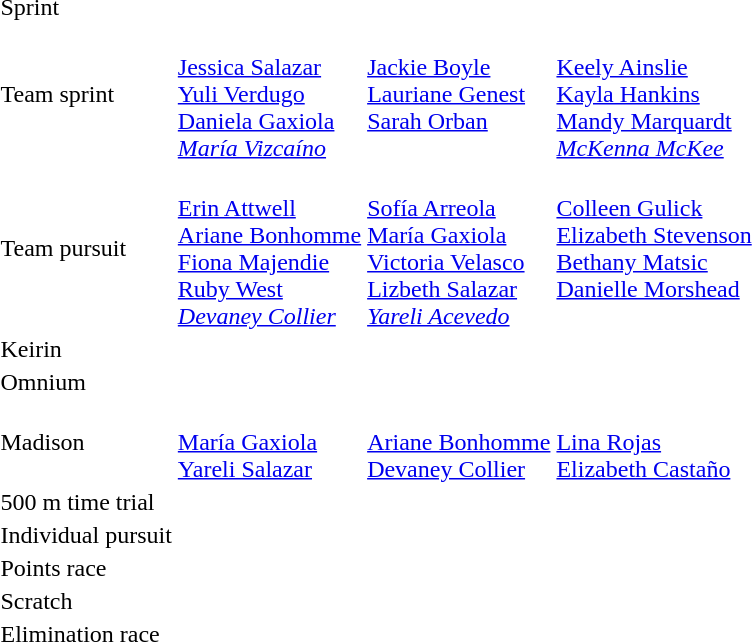<table>
<tr>
<td>Sprint</td>
<td></td>
<td></td>
<td></td>
</tr>
<tr>
<td>Team sprint</td>
<td valign=top><br><a href='#'>Jessica Salazar</a><br><a href='#'>Yuli Verdugo</a><br><a href='#'>Daniela Gaxiola</a><br><em><a href='#'>María Vizcaíno</a></em></td>
<td valign=top><br><a href='#'>Jackie Boyle</a><br><a href='#'>Lauriane Genest</a><br><a href='#'>Sarah Orban</a></td>
<td valign=top><br><a href='#'>Keely Ainslie</a><br><a href='#'>Kayla Hankins</a><br><a href='#'>Mandy Marquardt</a><br><em><a href='#'>McKenna McKee</a></em></td>
</tr>
<tr>
<td>Team pursuit</td>
<td valign=top><br><a href='#'>Erin Attwell</a><br><a href='#'>Ariane Bonhomme</a><br><a href='#'>Fiona Majendie</a><br><a href='#'>Ruby West</a><br><em><a href='#'>Devaney Collier</a></em></td>
<td valign=top><br><a href='#'>Sofía Arreola</a><br><a href='#'>María Gaxiola</a><br><a href='#'>Victoria Velasco</a><br><a href='#'>Lizbeth Salazar</a><br><em><a href='#'>Yareli Acevedo</a></em></td>
<td valign=top><br><a href='#'>Colleen Gulick</a><br><a href='#'>Elizabeth Stevenson</a><br><a href='#'>Bethany Matsic</a><br><a href='#'>Danielle Morshead</a></td>
</tr>
<tr>
<td>Keirin</td>
<td></td>
<td></td>
<td></td>
</tr>
<tr>
<td>Omnium</td>
<td></td>
<td></td>
<td></td>
</tr>
<tr>
<td>Madison</td>
<td valign=top><br><a href='#'>María Gaxiola</a><br><a href='#'>Yareli Salazar</a></td>
<td valign=top><br><a href='#'>Ariane Bonhomme</a><br><a href='#'>Devaney Collier</a></td>
<td valign=top><br><a href='#'>Lina Rojas</a><br><a href='#'>Elizabeth Castaño</a></td>
</tr>
<tr>
<td>500 m time trial</td>
<td></td>
<td></td>
<td></td>
</tr>
<tr>
<td>Individual pursuit</td>
<td></td>
<td></td>
<td></td>
</tr>
<tr>
<td>Points race</td>
<td></td>
<td></td>
<td></td>
</tr>
<tr>
<td>Scratch</td>
<td></td>
<td></td>
<td></td>
</tr>
<tr>
<td>Elimination race</td>
<td></td>
<td></td>
<td></td>
</tr>
</table>
